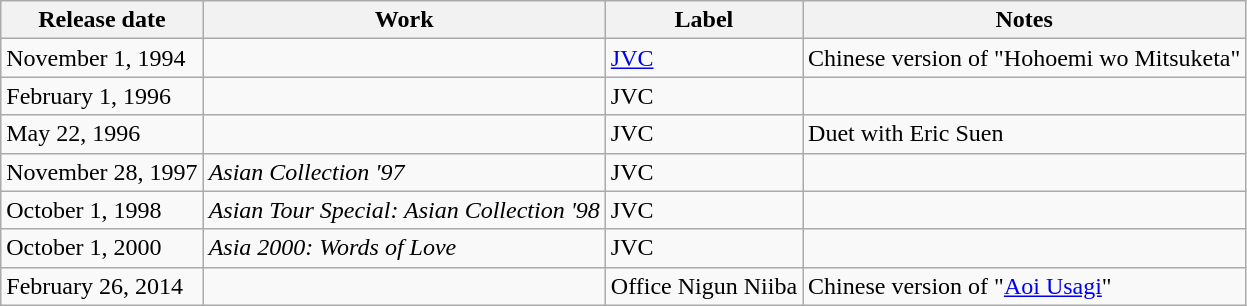<table class=wikitable>
<tr>
<th>Release date</th>
<th>Work</th>
<th>Label</th>
<th>Notes</th>
</tr>
<tr>
<td>November 1, 1994</td>
<td></td>
<td><a href='#'>JVC</a></td>
<td>Chinese version of "Hohoemi wo Mitsuketa"</td>
</tr>
<tr>
<td>February 1, 1996</td>
<td></td>
<td>JVC</td>
<td></td>
</tr>
<tr>
<td>May 22, 1996</td>
<td></td>
<td>JVC</td>
<td>Duet with Eric Suen</td>
</tr>
<tr>
<td>November 28, 1997</td>
<td><em>Asian Collection '97</em></td>
<td>JVC</td>
<td></td>
</tr>
<tr>
<td>October 1, 1998</td>
<td><em>Asian Tour Special: Asian Collection '98</em></td>
<td>JVC</td>
<td></td>
</tr>
<tr>
<td>October 1, 2000</td>
<td><em>Asia 2000: Words of Love</em></td>
<td>JVC</td>
<td></td>
</tr>
<tr>
<td>February 26, 2014</td>
<td></td>
<td>Office Nigun Niiba</td>
<td>Chinese version of "<a href='#'>Aoi Usagi</a>"</td>
</tr>
</table>
